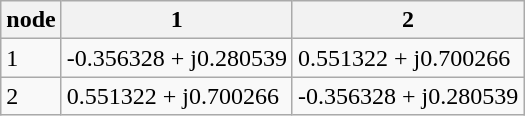<table class="wikitable">
<tr>
<th>node</th>
<th>1</th>
<th>2</th>
</tr>
<tr>
<td>1</td>
<td>-0.356328 + j0.280539</td>
<td>0.551322 + j0.700266</td>
</tr>
<tr>
<td>2</td>
<td>0.551322 + j0.700266</td>
<td>-0.356328 + j0.280539</td>
</tr>
</table>
